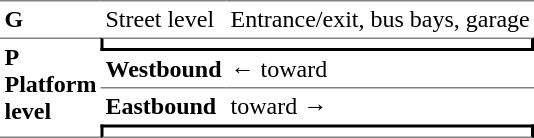<table table border=0 cellspacing=0 cellpadding=3>
<tr>
<td style="border-top:solid 1px gray; vertical-align:top" width=50><strong>G</strong></td>
<td style="border-top:solid 1px gray; vertical-align:top">Street level</td>
<td style="border-top:solid 1px gray; vertical-align:top">Entrance/exit, bus bays, garage</td>
</tr>
<tr>
<td style="border-top:solid 1px gray;border-bottom:solid 1px gray; vertical-align:top" width=50 rowspan=5><strong>P <br>Platform level</strong></td>
<td style="border-top:solid 1px gray;border-right:solid 2px black;border-left:solid 2px black;border-bottom:solid 2px black;text-align:center" colspan=2></td>
</tr>
<tr>
<td style="border-bottom:solid 1px gray"><strong>Westbound</strong></td>
<td style="border-bottom:solid 1px gray">←  toward  </td>
</tr>
<tr>
<td><strong>Eastbound</strong></td>
<td>  toward   →</td>
</tr>
<tr>
<td style="border-right:solid 2px black;border-left:solid 2px black;border-top:solid 2px black;border-bottom:solid 1px gray;text-align:center" colspan=2></td>
</tr>
</table>
